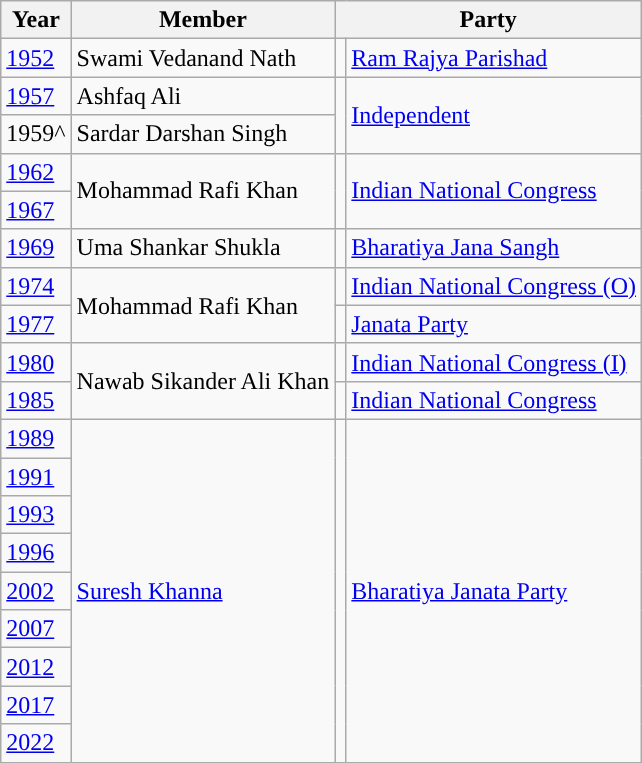<table class="wikitable">
<tr>
<th>Year</th>
<th>Member</th>
<th colspan="2">Party</th>
</tr>
<tr>
<td><a href='#'>1952</a></td>
<td>Swami Vedanand Nath</td>
<td style="background-color: "></td>
<td><a href='#'>Ram Rajya Parishad</a></td>
</tr>
<tr>
<td><a href='#'>1957</a></td>
<td>Ashfaq Ali</td>
<td rowspan="2" style="background-color: "></td>
<td rowspan="2"><a href='#'>Independent</a></td>
</tr>
<tr>
<td>1959^</td>
<td>Sardar Darshan Singh</td>
</tr>
<tr>
<td><a href='#'>1962</a></td>
<td rowspan="2">Mohammad Rafi Khan</td>
<td rowspan="2" style="background-color: "></td>
<td rowspan="2"><a href='#'>Indian National Congress</a></td>
</tr>
<tr>
<td><a href='#'>1967</a></td>
</tr>
<tr>
<td><a href='#'>1969</a></td>
<td>Uma Shankar Shukla</td>
<td style="background-color: "></td>
<td><a href='#'>Bharatiya Jana Sangh</a></td>
</tr>
<tr>
<td><a href='#'>1974</a></td>
<td rowspan="2">Mohammad Rafi Khan</td>
<td style="background-color: "></td>
<td><a href='#'>Indian National Congress (O)</a></td>
</tr>
<tr>
<td><a href='#'>1977</a></td>
<td style="background-color: "></td>
<td><a href='#'>Janata Party</a></td>
</tr>
<tr>
<td><a href='#'>1980</a></td>
<td rowspan="2">Nawab Sikander Ali Khan</td>
<td style="background-color: "></td>
<td><a href='#'>Indian National Congress (I)</a></td>
</tr>
<tr>
<td><a href='#'>1985</a></td>
<td style="background-color: "></td>
<td><a href='#'>Indian National Congress</a></td>
</tr>
<tr>
<td><a href='#'>1989</a></td>
<td rowspan="9"><a href='#'>Suresh Khanna</a></td>
<td rowspan="9" style="background-color: "></td>
<td rowspan="9"><a href='#'>Bharatiya Janata Party</a></td>
</tr>
<tr>
<td><a href='#'>1991</a></td>
</tr>
<tr>
<td><a href='#'>1993</a></td>
</tr>
<tr>
<td><a href='#'>1996</a></td>
</tr>
<tr>
<td><a href='#'>2002</a></td>
</tr>
<tr>
<td><a href='#'>2007</a></td>
</tr>
<tr>
<td><a href='#'>2012</a></td>
</tr>
<tr>
<td><a href='#'>2017</a></td>
</tr>
<tr>
<td><a href='#'>2022</a></td>
</tr>
</table>
